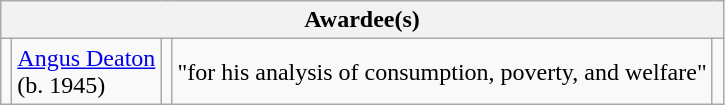<table class="wikitable">
<tr>
<th colspan="5">Awardee(s)</th>
</tr>
<tr>
<td></td>
<td><a href='#'>Angus Deaton</a><br>(b. 1945)</td>
<td><br></td>
<td>"for his analysis of consumption, poverty, and welfare"</td>
<td></td>
</tr>
</table>
